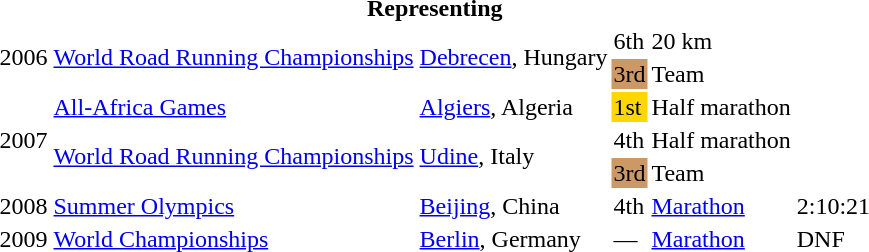<table>
<tr>
<th colspan="6">Representing </th>
</tr>
<tr>
<td rowspan=2>2006</td>
<td rowspan=2><a href='#'>World Road Running Championships</a></td>
<td rowspan=2><a href='#'>Debrecen</a>, Hungary</td>
<td>6th</td>
<td>20 km</td>
<td></td>
</tr>
<tr>
<td bgcolor=cc9966>3rd</td>
<td>Team</td>
<td></td>
</tr>
<tr>
<td rowspan=3>2007</td>
<td><a href='#'>All-Africa Games</a></td>
<td><a href='#'>Algiers</a>, Algeria</td>
<td bgcolor=gold>1st</td>
<td>Half marathon</td>
<td></td>
</tr>
<tr>
<td rowspan=2><a href='#'>World Road Running Championships</a></td>
<td rowspan=2><a href='#'>Udine</a>, Italy</td>
<td>4th</td>
<td>Half marathon</td>
<td></td>
</tr>
<tr>
<td bgcolor=cc9966>3rd</td>
<td>Team</td>
<td></td>
</tr>
<tr>
<td>2008</td>
<td><a href='#'>Summer Olympics</a></td>
<td><a href='#'>Beijing</a>, China</td>
<td>4th</td>
<td><a href='#'>Marathon</a></td>
<td>2:10:21</td>
</tr>
<tr>
<td>2009</td>
<td><a href='#'>World Championships</a></td>
<td><a href='#'>Berlin</a>, Germany</td>
<td>—</td>
<td><a href='#'>Marathon</a></td>
<td>DNF</td>
</tr>
</table>
